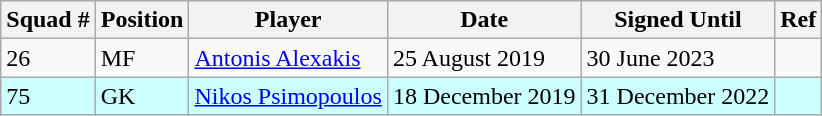<table class="wikitable sortable">
<tr>
<th>Squad #</th>
<th>Position</th>
<th>Player</th>
<th>Date</th>
<th>Signed Until</th>
<th>Ref</th>
</tr>
<tr>
<td>26</td>
<td>MF</td>
<td> <a href='#'>Antonis Alexakis</a></td>
<td>25 August 2019</td>
<td>30 June 2023</td>
<td></td>
</tr>
<tr>
<th style="background:#CCFFFF; text-align:left; font-weight: normal;">75</th>
<th style="background:#CCFFFF; text-align:left; font-weight: normal;">GK</th>
<th style="background:#CCFFFF; text-align:left; font-weight: normal;"> <a href='#'>Nikos Psimopoulos</a></th>
<th style="background:#CCFFFF; text-align:left; font-weight: normal;">18 December 2019</th>
<th style="background:#CCFFFF; text-align:left; font-weight: normal;">31 December 2022</th>
<th style="background:#CCFFFF; text-align:left; font-weight: normal;"></th>
</tr>
</table>
